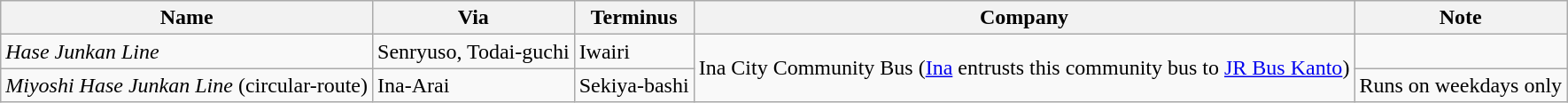<table class="wikitable">
<tr>
<th>Name</th>
<th>Via</th>
<th>Terminus</th>
<th>Company</th>
<th>Note</th>
</tr>
<tr>
<td><em>Hase Junkan Line</em></td>
<td>Senryuso, Todai-guchi</td>
<td>Iwairi</td>
<td rowspan="2">Ina City Community Bus (<a href='#'>Ina</a> entrusts this community bus to <a href='#'>JR Bus Kanto</a>)</td>
<td></td>
</tr>
<tr>
<td><em>Miyoshi Hase Junkan Line</em> (circular-route)</td>
<td>Ina-Arai</td>
<td>Sekiya-bashi</td>
<td>Runs on weekdays only</td>
</tr>
</table>
